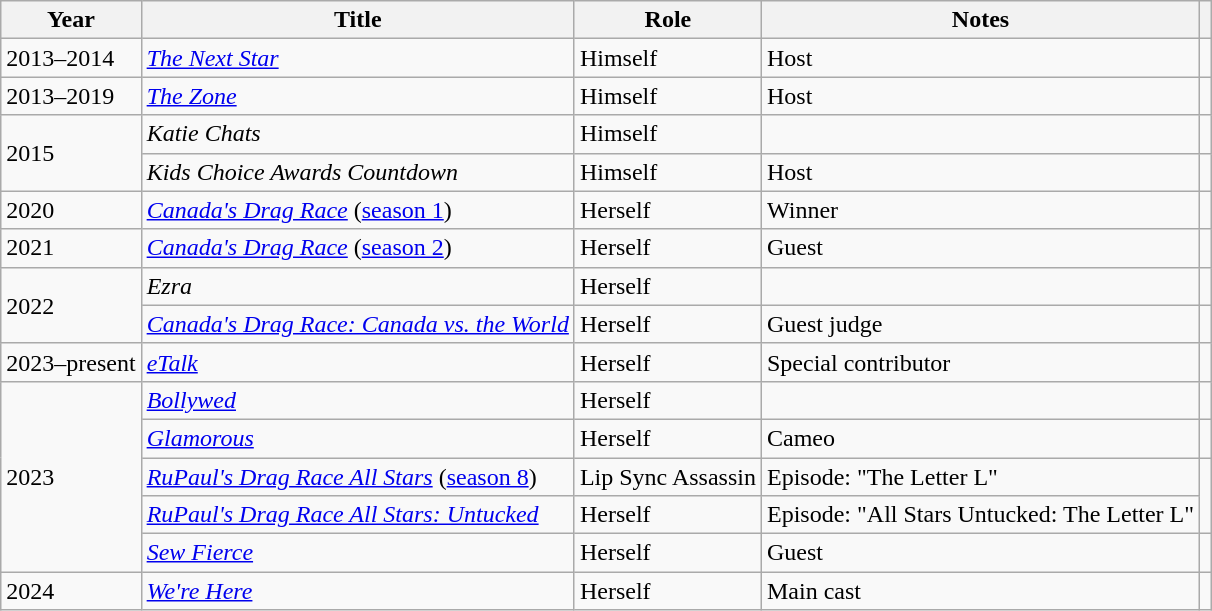<table class="wikitable sortable">
<tr>
<th>Year</th>
<th>Title</th>
<th>Role</th>
<th class="unsortable">Notes</th>
<th></th>
</tr>
<tr>
<td>2013–2014</td>
<td><em><a href='#'>The Next Star</a></em></td>
<td>Himself</td>
<td>Host</td>
<td></td>
</tr>
<tr>
<td>2013–2019</td>
<td><em><a href='#'>The Zone</a></em></td>
<td>Himself</td>
<td>Host</td>
<td></td>
</tr>
<tr>
<td rowspan="2">2015</td>
<td><em>Katie Chats</em></td>
<td>Himself</td>
<td></td>
<td></td>
</tr>
<tr>
<td><em>Kids Choice Awards Countdown</em></td>
<td>Himself</td>
<td>Host</td>
<td></td>
</tr>
<tr>
<td>2020</td>
<td><em><a href='#'>Canada's Drag Race</a></em> (<a href='#'>season 1</a>)</td>
<td>Herself</td>
<td>Winner</td>
<td></td>
</tr>
<tr>
<td>2021</td>
<td><em><a href='#'>Canada's Drag Race</a></em> (<a href='#'>season 2</a>)</td>
<td>Herself</td>
<td>Guest</td>
<td></td>
</tr>
<tr>
<td rowspan="2">2022</td>
<td><em>Ezra</em></td>
<td>Herself</td>
<td></td>
<td></td>
</tr>
<tr>
<td><em><a href='#'>Canada's Drag Race: Canada vs. the World</a></em></td>
<td>Herself</td>
<td>Guest judge</td>
<td></td>
</tr>
<tr>
<td>2023–present</td>
<td><em><a href='#'>eTalk</a></em></td>
<td>Herself</td>
<td>Special contributor</td>
<td></td>
</tr>
<tr>
<td rowspan="5">2023</td>
<td><em><a href='#'>Bollywed</a></em></td>
<td>Herself</td>
<td></td>
<td></td>
</tr>
<tr>
<td><em><a href='#'>Glamorous</a></em></td>
<td>Herself</td>
<td>Cameo</td>
<td></td>
</tr>
<tr>
<td><em><a href='#'>RuPaul's Drag Race All Stars</a></em> (<a href='#'>season 8</a>)</td>
<td>Lip Sync Assassin</td>
<td>Episode: "The Letter L"</td>
<td rowspan="2"></td>
</tr>
<tr>
<td><em><a href='#'>RuPaul's Drag Race All Stars: Untucked</a></em></td>
<td>Herself</td>
<td>Episode: "All Stars Untucked: The Letter L"</td>
</tr>
<tr>
<td><em><a href='#'>Sew Fierce</a></em></td>
<td>Herself</td>
<td>Guest</td>
<td></td>
</tr>
<tr>
<td>2024</td>
<td><em><a href='#'>We're Here</a></em></td>
<td>Herself</td>
<td>Main cast</td>
<td></td>
</tr>
</table>
